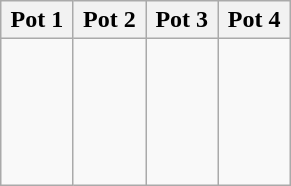<table class="wikitable">
<tr>
<th style="width: 22%;">Pot 1</th>
<th style="width: 22%;">Pot 2</th>
<th style="width: 22%;">Pot 3</th>
<th style="width: 22%;">Pot 4</th>
</tr>
<tr>
<td style="vertical-align: top;"><br><br><br><br><br></td>
<td style="vertical-align: top;"><br><br><br><br><br></td>
<td style="vertical-align: top;"><br><br><br><br><br></td>
<td style="vertical-align: top;"><br><br><br><br><br></td>
</tr>
</table>
